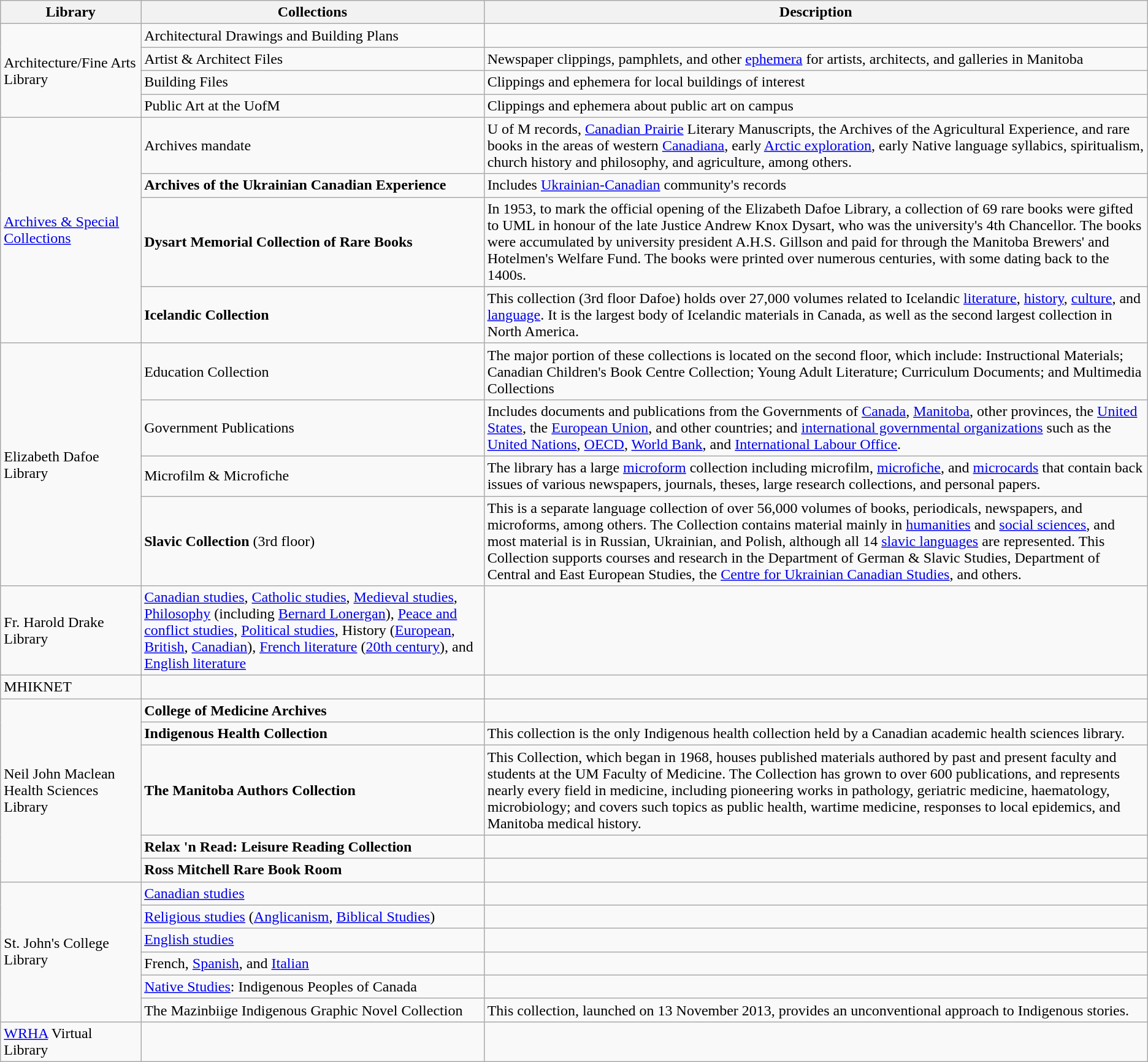<table class="wikitable">
<tr>
<th>Library</th>
<th>Collections</th>
<th>Description</th>
</tr>
<tr>
<td rowspan="4">Architecture/Fine Arts Library</td>
<td>Architectural Drawings and Building Plans</td>
<td></td>
</tr>
<tr>
<td>Artist & Architect Files</td>
<td>Newspaper clippings, pamphlets, and other <a href='#'>ephemera</a> for artists, architects, and galleries in Manitoba</td>
</tr>
<tr>
<td>Building Files</td>
<td>Clippings and ephemera for local buildings of interest</td>
</tr>
<tr>
<td>Public Art at the UofM</td>
<td>Clippings and ephemera about public art on campus</td>
</tr>
<tr>
<td rowspan="4"><a href='#'>Archives & Special Collections</a></td>
<td>Archives mandate</td>
<td>U of M records, <a href='#'>Canadian Prairie</a> Literary Manuscripts, the Archives of the Agricultural Experience, and rare books in the areas of western <a href='#'>Canadiana</a>, early <a href='#'>Arctic exploration</a>, early Native language syllabics, spiritualism, church history and philosophy, and agriculture, among others.</td>
</tr>
<tr>
<td><strong>Archives of the Ukrainian Canadian Experience</strong></td>
<td>Includes <a href='#'>Ukrainian-Canadian</a> community's records</td>
</tr>
<tr>
<td><strong>Dysart Memorial Collection of Rare Books</strong></td>
<td>In 1953, to mark the official opening of the Elizabeth Dafoe Library, a collection of 69 rare books were gifted to UML in honour of the late Justice Andrew Knox Dysart, who was the university's 4th Chancellor. The books were accumulated by university president A.H.S. Gillson and paid for through the Manitoba Brewers' and Hotelmen's Welfare Fund. The books were printed over numerous centuries, with some dating back to the 1400s.</td>
</tr>
<tr>
<td><strong>Icelandic Collection</strong></td>
<td>This collection (3rd floor Dafoe) holds over 27,000 volumes related to Icelandic <a href='#'>literature</a>, <a href='#'>history</a>, <a href='#'>culture</a>, and <a href='#'>language</a>. It is the largest body of Icelandic materials in Canada, as well as the second largest collection in North America.</td>
</tr>
<tr>
<td rowspan="4">Elizabeth Dafoe Library</td>
<td>Education Collection</td>
<td>The major portion of these collections is located on the second floor, which include: Instructional Materials; Canadian Children's Book Centre Collection; Young Adult Literature; Curriculum Documents; and Multimedia Collections</td>
</tr>
<tr>
<td>Government Publications</td>
<td>Includes documents and publications from the Governments of <a href='#'>Canada</a>, <a href='#'>Manitoba</a>, other provinces, the <a href='#'>United States</a>, the <a href='#'>European Union</a>, and other countries; and <a href='#'>international governmental organizations</a> such as the <a href='#'>United Nations</a>, <a href='#'>OECD</a>, <a href='#'>World Bank</a>, and <a href='#'>International Labour Office</a>.</td>
</tr>
<tr>
<td>Microfilm & Microfiche</td>
<td>The library has a large <a href='#'>microform</a> collection including microfilm, <a href='#'>microfiche</a>, and <a href='#'>microcards</a> that contain back issues of various newspapers, journals, theses, large research collections, and personal papers.</td>
</tr>
<tr>
<td><strong>Slavic Collection</strong> (3rd floor)</td>
<td>This is a separate language collection of over 56,000 volumes of books, periodicals, newspapers, and microforms, among others. The Collection contains material mainly in <a href='#'>humanities</a> and <a href='#'>social sciences</a>, and most material is in Russian, Ukrainian, and Polish, although all 14 <a href='#'>slavic languages</a> are represented. This Collection supports courses and research in the Department of German & Slavic Studies, Department of Central and East European Studies, the <a href='#'>Centre for Ukrainian Canadian Studies</a>, and others.</td>
</tr>
<tr>
<td>Fr. Harold Drake Library</td>
<td><a href='#'>Canadian studies</a>, <a href='#'>Catholic studies</a>, <a href='#'>Medieval studies</a>, <a href='#'>Philosophy</a> (including <a href='#'>Bernard Lonergan</a>), <a href='#'>Peace and conflict studies</a>, <a href='#'>Political studies</a>, History (<a href='#'>European</a>, <a href='#'>British</a>, <a href='#'>Canadian</a>), <a href='#'>French literature</a> (<a href='#'>20th century</a>), and <a href='#'>English literature</a></td>
<td></td>
</tr>
<tr>
<td>MHIKNET</td>
<td></td>
<td></td>
</tr>
<tr>
<td rowspan="5">Neil John Maclean Health Sciences Library</td>
<td><strong>College of Medicine Archives</strong></td>
<td></td>
</tr>
<tr>
<td><strong>Indigenous Health Collection</strong></td>
<td>This collection is the only Indigenous health collection held by a Canadian academic health sciences library.</td>
</tr>
<tr>
<td><strong>The Manitoba Authors Collection</strong></td>
<td>This Collection, which began in 1968, houses published materials authored by past and present faculty and students at the UM Faculty of Medicine. The Collection has grown to over 600 publications, and represents nearly every field in medicine, including pioneering works in pathology, geriatric medicine, haematology, microbiology; and covers such topics as public health, wartime medicine, responses to local epidemics, and Manitoba medical history.</td>
</tr>
<tr>
<td><strong>Relax 'n Read: Leisure Reading Collection</strong></td>
<td></td>
</tr>
<tr>
<td><strong>Ross Mitchell Rare Book Room</strong></td>
<td></td>
</tr>
<tr>
<td rowspan="6">St. John's College Library</td>
<td><a href='#'>Canadian studies</a></td>
<td></td>
</tr>
<tr>
<td><a href='#'>Religious studies</a> (<a href='#'>Anglicanism</a>, <a href='#'>Biblical Studies</a>)</td>
<td></td>
</tr>
<tr>
<td><a href='#'>English studies</a></td>
<td></td>
</tr>
<tr>
<td>French, <a href='#'>Spanish</a>, and <a href='#'>Italian</a></td>
<td></td>
</tr>
<tr>
<td><a href='#'>Native Studies</a>: Indigenous Peoples of Canada</td>
<td></td>
</tr>
<tr>
<td>The Mazinbiige Indigenous Graphic Novel Collection</td>
<td>This collection, launched on 13 November 2013, provides an unconventional approach to Indigenous stories.</td>
</tr>
<tr>
<td><a href='#'>WRHA</a> Virtual Library</td>
<td></td>
<td></td>
</tr>
</table>
